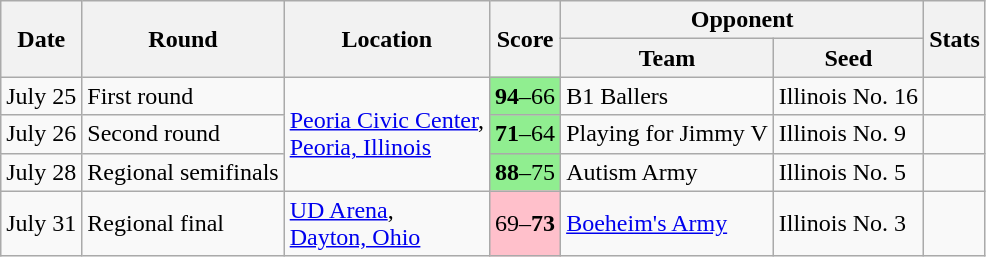<table class="wikitable">
<tr>
<th rowspan=2>Date</th>
<th rowspan=2>Round</th>
<th rowspan=2>Location</th>
<th rowspan=2>Score</th>
<th colspan=2>Opponent</th>
<th rowspan=2>Stats</th>
</tr>
<tr>
<th>Team</th>
<th>Seed</th>
</tr>
<tr>
<td>July 25</td>
<td>First round</td>
<td rowspan=3><a href='#'>Peoria Civic Center</a>,<br><a href='#'>Peoria, Illinois</a></td>
<td bgcolor=lightgreen><strong>94</strong>–66</td>
<td>B1 Ballers</td>
<td>Illinois No. 16</td>
<td></td>
</tr>
<tr>
<td>July 26</td>
<td>Second round</td>
<td bgcolor=lightgreen><strong>71</strong>–64</td>
<td>Playing for Jimmy V</td>
<td>Illinois No. 9</td>
<td></td>
</tr>
<tr>
<td>July 28</td>
<td>Regional semifinals</td>
<td bgcolor=lightgreen><strong>88</strong>–75</td>
<td>Autism Army</td>
<td>Illinois No. 5</td>
<td></td>
</tr>
<tr>
<td>July 31</td>
<td>Regional final</td>
<td><a href='#'>UD Arena</a>,<br><a href='#'>Dayton, Ohio</a></td>
<td bgcolor=pink>69–<strong>73</strong></td>
<td><a href='#'>Boeheim's Army</a></td>
<td>Illinois No. 3</td>
<td></td>
</tr>
</table>
